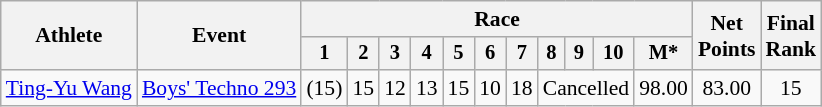<table class="wikitable" style="font-size:90%">
<tr>
<th rowspan="2">Athlete</th>
<th rowspan="2">Event</th>
<th colspan=11>Race</th>
<th rowspan=2>Net<br>Points</th>
<th rowspan=2>Final <br>Rank</th>
</tr>
<tr style="font-size:95%">
<th>1</th>
<th>2</th>
<th>3</th>
<th>4</th>
<th>5</th>
<th>6</th>
<th>7</th>
<th>8</th>
<th>9</th>
<th>10</th>
<th>M*</th>
</tr>
<tr align=center>
<td align=left><a href='#'>Ting-Yu Wang</a></td>
<td align=left><a href='#'>Boys' Techno 293</a></td>
<td>(15)</td>
<td>15</td>
<td>12</td>
<td>13</td>
<td>15</td>
<td>10</td>
<td>18</td>
<td colspan=3>Cancelled</td>
<td>98.00</td>
<td>83.00</td>
<td>15</td>
</tr>
</table>
